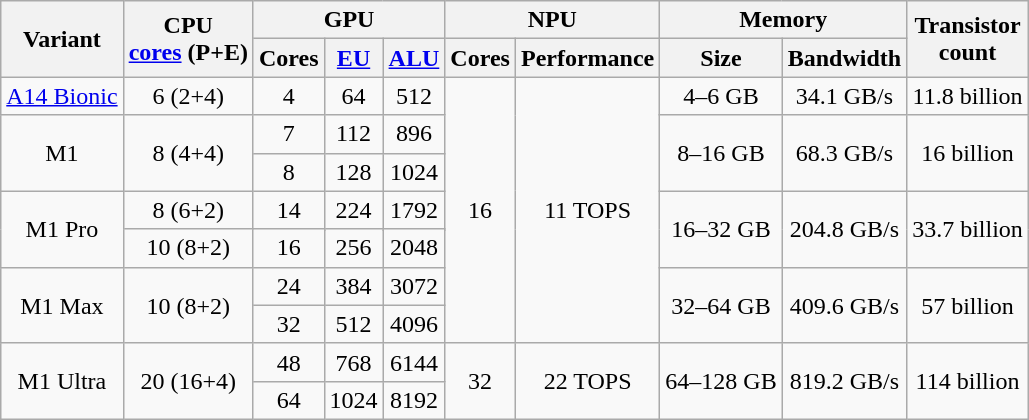<table class="wikitable sortable" style="text-align: center;">
<tr>
<th rowspan="2">Variant</th>
<th rowspan="2">CPU<br><a href='#'>cores</a> (P+E)</th>
<th colspan="3">GPU</th>
<th colspan="2">NPU</th>
<th colspan="2">Memory</th>
<th rowspan="2">Transistor<br>count</th>
</tr>
<tr>
<th>Cores</th>
<th><a href='#'>EU</a></th>
<th><a href='#'>ALU</a></th>
<th>Cores</th>
<th>Performance</th>
<th>Size</th>
<th>Bandwidth</th>
</tr>
<tr>
<td><a href='#'>A14 Bionic</a></td>
<td>6 (2+4)</td>
<td>4</td>
<td>64</td>
<td>512</td>
<td rowspan="8">16</td>
<td rowspan="8">11 TOPS</td>
<td>4–6 GB</td>
<td>34.1 GB/s</td>
<td>11.8 billion</td>
</tr>
<tr>
<td rowspan="2">M1</td>
<td rowspan="2">8 (4+4)</td>
<td>7</td>
<td>112</td>
<td>896</td>
<td rowspan="2">8–16 GB</td>
<td rowspan="2">68.3 GB/s</td>
<td rowspan="2">16 billion</td>
</tr>
<tr>
<td>8</td>
<td>128</td>
<td>1024</td>
</tr>
<tr>
<td rowspan="3">M1 Pro</td>
<td>8 (6+2)</td>
<td rowspan="2">14</td>
<td rowspan="2">224</td>
<td rowspan="2">1792</td>
<td rowspan="3">16–32 GB</td>
<td rowspan="3">204.8 GB/s</td>
<td rowspan="3">33.7 billion</td>
</tr>
<tr>
<td rowspan="2">10 (8+2)</td>
</tr>
<tr>
<td>16</td>
<td>256</td>
<td>2048</td>
</tr>
<tr>
<td rowspan="2">M1 Max</td>
<td rowspan="2">10 (8+2)</td>
<td>24</td>
<td>384</td>
<td>3072</td>
<td rowspan="2">32–64 GB</td>
<td rowspan="2">409.6 GB/s</td>
<td rowspan="2">57 billion</td>
</tr>
<tr>
<td>32</td>
<td>512</td>
<td>4096</td>
</tr>
<tr>
<td rowspan="2">M1 Ultra</td>
<td rowspan="2">20 (16+4)</td>
<td>48</td>
<td>768</td>
<td>6144</td>
<td rowspan="2">32</td>
<td rowspan="2">22 TOPS</td>
<td rowspan="2">64–128 GB</td>
<td rowspan="2">819.2 GB/s</td>
<td rowspan="2">114 billion</td>
</tr>
<tr>
<td>64</td>
<td>1024</td>
<td>8192</td>
</tr>
</table>
